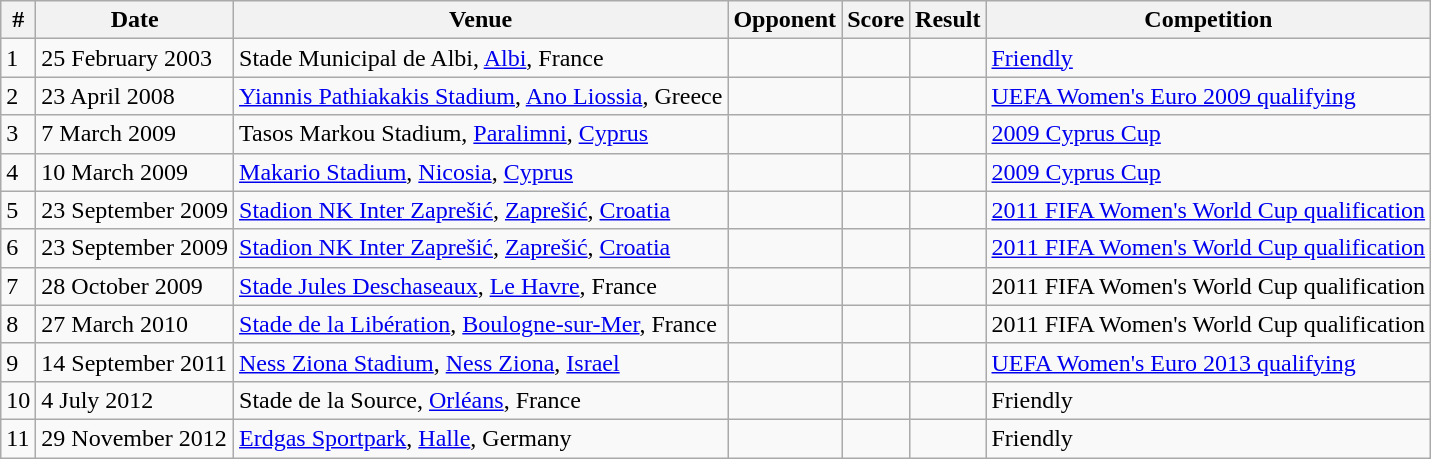<table class="wikitable">
<tr>
<th>#</th>
<th>Date</th>
<th>Venue</th>
<th>Opponent</th>
<th>Score</th>
<th>Result</th>
<th>Competition</th>
</tr>
<tr>
<td>1</td>
<td>25 February 2003</td>
<td>Stade Municipal de Albi, <a href='#'>Albi</a>, France</td>
<td></td>
<td></td>
<td></td>
<td><a href='#'>Friendly</a></td>
</tr>
<tr>
<td>2</td>
<td>23 April 2008</td>
<td><a href='#'>Yiannis Pathiakakis Stadium</a>, <a href='#'>Ano Liossia</a>, Greece</td>
<td></td>
<td></td>
<td></td>
<td><a href='#'>UEFA Women's Euro 2009 qualifying</a></td>
</tr>
<tr>
<td>3</td>
<td>7 March 2009</td>
<td>Tasos Markou Stadium, <a href='#'>Paralimni</a>, <a href='#'>Cyprus</a></td>
<td></td>
<td></td>
<td></td>
<td><a href='#'>2009 Cyprus Cup</a></td>
</tr>
<tr>
<td>4</td>
<td>10 March 2009</td>
<td><a href='#'>Makario Stadium</a>, <a href='#'>Nicosia</a>, <a href='#'>Cyprus</a></td>
<td></td>
<td></td>
<td></td>
<td><a href='#'>2009 Cyprus Cup</a></td>
</tr>
<tr>
<td>5</td>
<td>23 September 2009</td>
<td><a href='#'>Stadion NK Inter Zaprešić</a>, <a href='#'>Zaprešić</a>, <a href='#'>Croatia</a></td>
<td></td>
<td></td>
<td></td>
<td><a href='#'>2011 FIFA Women's World Cup qualification</a></td>
</tr>
<tr>
<td>6</td>
<td>23 September 2009</td>
<td><a href='#'>Stadion NK Inter Zaprešić</a>, <a href='#'>Zaprešić</a>, <a href='#'>Croatia</a></td>
<td></td>
<td></td>
<td></td>
<td><a href='#'>2011 FIFA Women's World Cup qualification</a></td>
</tr>
<tr>
<td>7</td>
<td>28 October 2009</td>
<td><a href='#'>Stade Jules Deschaseaux</a>, <a href='#'>Le Havre</a>, France</td>
<td></td>
<td></td>
<td></td>
<td>2011 FIFA Women's World Cup qualification</td>
</tr>
<tr>
<td>8</td>
<td>27 March 2010</td>
<td><a href='#'>Stade de la Libération</a>, <a href='#'>Boulogne-sur-Mer</a>, France</td>
<td></td>
<td></td>
<td></td>
<td>2011 FIFA Women's World Cup qualification</td>
</tr>
<tr>
<td>9</td>
<td>14 September 2011</td>
<td><a href='#'>Ness Ziona Stadium</a>, <a href='#'>Ness Ziona</a>, <a href='#'>Israel</a></td>
<td></td>
<td></td>
<td></td>
<td><a href='#'>UEFA Women's Euro 2013 qualifying</a></td>
</tr>
<tr>
<td>10</td>
<td>4 July 2012</td>
<td>Stade de la Source, <a href='#'>Orléans</a>, France</td>
<td></td>
<td></td>
<td></td>
<td>Friendly</td>
</tr>
<tr>
<td>11</td>
<td>29 November 2012</td>
<td><a href='#'>Erdgas Sportpark</a>, <a href='#'>Halle</a>, Germany</td>
<td></td>
<td></td>
<td></td>
<td>Friendly</td>
</tr>
</table>
